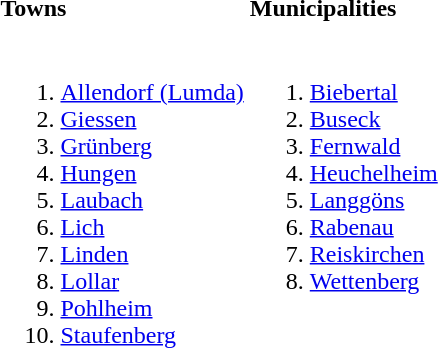<table>
<tr>
<th width=50% align=left>Towns</th>
<th width=50% align=left>Municipalities</th>
</tr>
<tr valign=top>
<td><br><ol><li><a href='#'>Allendorf (Lumda)</a></li><li><a href='#'>Giessen</a></li><li><a href='#'>Grünberg</a></li><li><a href='#'>Hungen</a></li><li><a href='#'>Laubach</a></li><li><a href='#'>Lich</a></li><li><a href='#'>Linden</a></li><li><a href='#'>Lollar</a></li><li><a href='#'>Pohlheim</a></li><li><a href='#'>Staufenberg</a></li></ol></td>
<td><br><ol><li><a href='#'>Biebertal</a></li><li><a href='#'>Buseck</a></li><li><a href='#'>Fernwald</a></li><li><a href='#'>Heuchelheim</a></li><li><a href='#'>Langgöns</a></li><li><a href='#'>Rabenau</a></li><li><a href='#'>Reiskirchen</a></li><li><a href='#'>Wettenberg</a></li></ol></td>
</tr>
</table>
